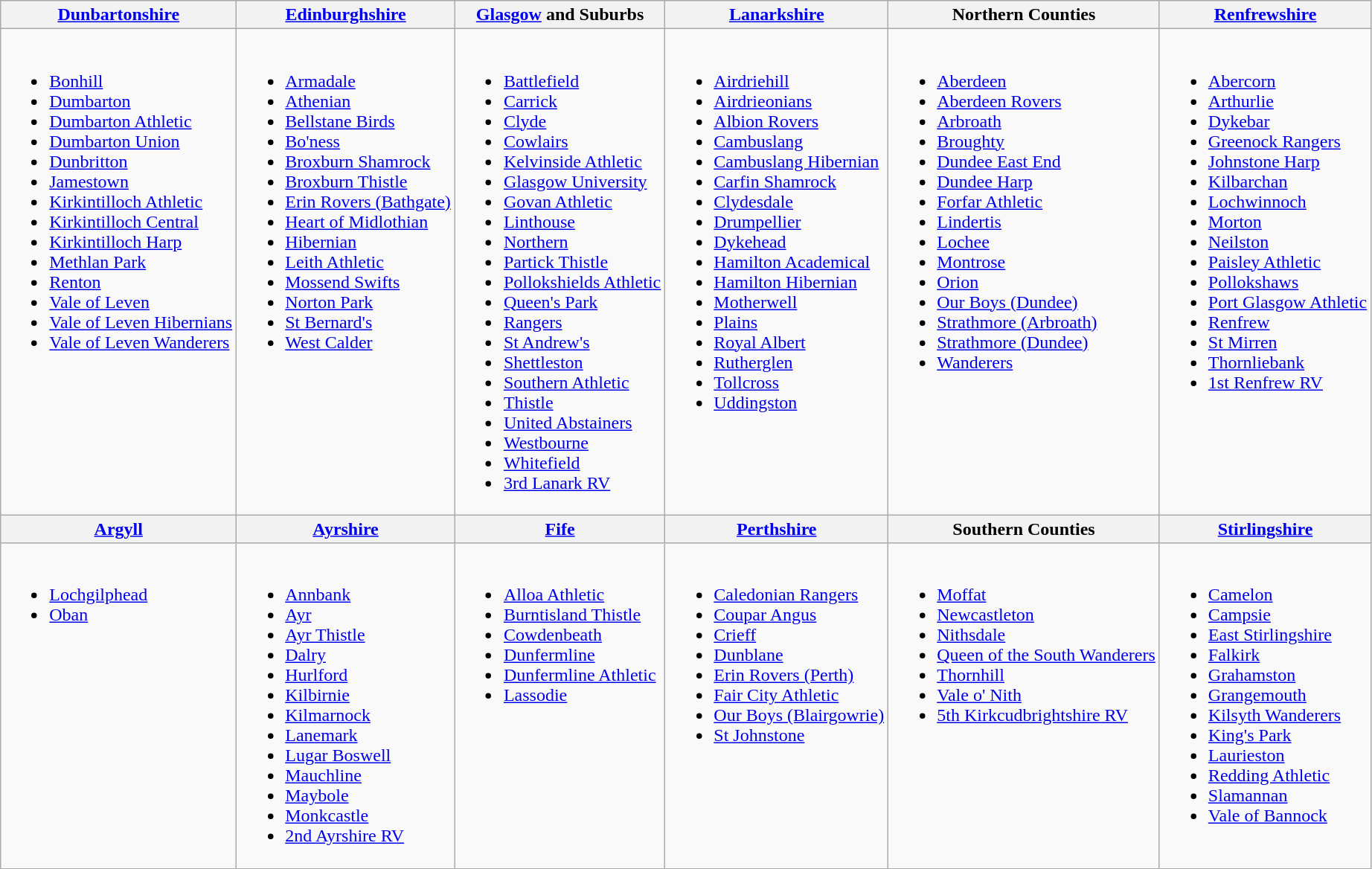<table class="wikitable" style="text-align:left">
<tr>
<th><a href='#'>Dunbartonshire</a></th>
<th><a href='#'>Edinburghshire</a></th>
<th><a href='#'>Glasgow</a> and Suburbs</th>
<th><a href='#'>Lanarkshire</a></th>
<th>Northern Counties</th>
<th><a href='#'>Renfrewshire</a></th>
</tr>
<tr>
<td valign=top><br><ul><li><a href='#'>Bonhill</a></li><li><a href='#'>Dumbarton</a></li><li><a href='#'>Dumbarton Athletic</a></li><li><a href='#'>Dumbarton Union</a></li><li><a href='#'>Dunbritton</a></li><li><a href='#'>Jamestown</a></li><li><a href='#'>Kirkintilloch Athletic</a></li><li><a href='#'>Kirkintilloch Central</a></li><li><a href='#'>Kirkintilloch Harp</a></li><li><a href='#'>Methlan Park</a></li><li><a href='#'>Renton</a></li><li><a href='#'>Vale of Leven</a></li><li><a href='#'>Vale of Leven Hibernians</a></li><li><a href='#'>Vale of Leven Wanderers</a></li></ul></td>
<td valign=top><br><ul><li><a href='#'>Armadale</a></li><li><a href='#'>Athenian</a></li><li><a href='#'>Bellstane Birds</a></li><li><a href='#'>Bo'ness</a></li><li><a href='#'>Broxburn Shamrock</a></li><li><a href='#'>Broxburn Thistle</a></li><li><a href='#'>Erin Rovers (Bathgate)</a></li><li><a href='#'>Heart of Midlothian</a></li><li><a href='#'>Hibernian</a></li><li><a href='#'>Leith Athletic</a></li><li><a href='#'>Mossend Swifts</a></li><li><a href='#'>Norton Park</a></li><li><a href='#'>St Bernard's</a></li><li><a href='#'>West Calder</a></li></ul></td>
<td valign=top><br><ul><li><a href='#'>Battlefield</a></li><li><a href='#'>Carrick</a></li><li><a href='#'>Clyde</a></li><li><a href='#'>Cowlairs</a></li><li><a href='#'>Kelvinside Athletic</a></li><li><a href='#'>Glasgow University</a></li><li><a href='#'>Govan Athletic</a></li><li><a href='#'>Linthouse</a></li><li><a href='#'>Northern</a></li><li><a href='#'>Partick Thistle</a></li><li><a href='#'>Pollokshields Athletic</a></li><li><a href='#'>Queen's Park</a></li><li><a href='#'>Rangers</a></li><li><a href='#'>St Andrew's</a></li><li><a href='#'>Shettleston</a></li><li><a href='#'>Southern Athletic</a></li><li><a href='#'>Thistle</a></li><li><a href='#'>United Abstainers</a></li><li><a href='#'>Westbourne</a></li><li><a href='#'>Whitefield</a></li><li><a href='#'>3rd Lanark RV</a></li></ul></td>
<td valign=top><br><ul><li><a href='#'>Airdriehill</a></li><li><a href='#'>Airdrieonians</a></li><li><a href='#'>Albion Rovers</a></li><li><a href='#'>Cambuslang</a></li><li><a href='#'>Cambuslang Hibernian</a></li><li><a href='#'>Carfin Shamrock</a></li><li><a href='#'>Clydesdale</a></li><li><a href='#'>Drumpellier</a></li><li><a href='#'>Dykehead</a></li><li><a href='#'>Hamilton Academical</a></li><li><a href='#'>Hamilton Hibernian</a></li><li><a href='#'>Motherwell</a></li><li><a href='#'>Plains</a></li><li><a href='#'>Royal Albert</a></li><li><a href='#'>Rutherglen</a></li><li><a href='#'>Tollcross</a></li><li><a href='#'>Uddingston</a></li></ul></td>
<td valign=top><br><ul><li><a href='#'>Aberdeen</a></li><li><a href='#'>Aberdeen Rovers</a></li><li><a href='#'>Arbroath</a></li><li><a href='#'>Broughty</a></li><li><a href='#'>Dundee East End</a></li><li><a href='#'>Dundee Harp</a></li><li><a href='#'>Forfar Athletic</a></li><li><a href='#'>Lindertis</a></li><li><a href='#'>Lochee</a></li><li><a href='#'>Montrose</a></li><li><a href='#'>Orion</a></li><li><a href='#'>Our Boys (Dundee)</a></li><li><a href='#'>Strathmore (Arbroath)</a></li><li><a href='#'>Strathmore (Dundee)</a></li><li><a href='#'>Wanderers</a></li></ul></td>
<td valign=top><br><ul><li><a href='#'>Abercorn</a></li><li><a href='#'>Arthurlie</a></li><li><a href='#'>Dykebar</a></li><li><a href='#'>Greenock Rangers</a></li><li><a href='#'>Johnstone Harp</a></li><li><a href='#'>Kilbarchan</a></li><li><a href='#'>Lochwinnoch</a></li><li><a href='#'>Morton</a></li><li><a href='#'>Neilston</a></li><li><a href='#'>Paisley Athletic</a></li><li><a href='#'>Pollokshaws</a></li><li><a href='#'>Port Glasgow Athletic</a></li><li><a href='#'>Renfrew</a></li><li><a href='#'>St Mirren</a></li><li><a href='#'>Thornliebank</a></li><li><a href='#'>1st Renfrew RV</a></li></ul></td>
</tr>
<tr>
<th><a href='#'>Argyll</a></th>
<th><a href='#'>Ayrshire</a></th>
<th><a href='#'>Fife</a></th>
<th><a href='#'>Perthshire</a></th>
<th>Southern Counties</th>
<th><a href='#'>Stirlingshire</a></th>
</tr>
<tr>
<td valign=top><br><ul><li><a href='#'>Lochgilphead</a></li><li><a href='#'>Oban</a></li></ul></td>
<td valign=top><br><ul><li><a href='#'>Annbank</a></li><li><a href='#'>Ayr</a></li><li><a href='#'>Ayr Thistle</a></li><li><a href='#'>Dalry</a></li><li><a href='#'>Hurlford</a></li><li><a href='#'>Kilbirnie</a></li><li><a href='#'>Kilmarnock</a></li><li><a href='#'>Lanemark</a></li><li><a href='#'>Lugar Boswell</a></li><li><a href='#'>Mauchline</a></li><li><a href='#'>Maybole</a></li><li><a href='#'>Monkcastle</a></li><li><a href='#'>2nd Ayrshire RV</a></li></ul></td>
<td valign=top><br><ul><li><a href='#'>Alloa Athletic</a></li><li><a href='#'>Burntisland Thistle</a></li><li><a href='#'>Cowdenbeath</a></li><li><a href='#'>Dunfermline</a></li><li><a href='#'>Dunfermline Athletic</a></li><li><a href='#'>Lassodie</a></li></ul></td>
<td valign=top><br><ul><li><a href='#'>Caledonian Rangers</a></li><li><a href='#'>Coupar Angus</a></li><li><a href='#'>Crieff</a></li><li><a href='#'>Dunblane</a></li><li><a href='#'>Erin Rovers (Perth)</a></li><li><a href='#'>Fair City Athletic</a></li><li><a href='#'>Our Boys (Blairgowrie)</a></li><li><a href='#'>St Johnstone</a></li></ul></td>
<td valign=top><br><ul><li><a href='#'>Moffat</a></li><li><a href='#'>Newcastleton</a></li><li><a href='#'>Nithsdale</a></li><li><a href='#'>Queen of the South Wanderers</a></li><li><a href='#'>Thornhill</a></li><li><a href='#'>Vale o' Nith</a></li><li><a href='#'>5th Kirkcudbrightshire RV</a></li></ul></td>
<td valign=top><br><ul><li><a href='#'>Camelon</a></li><li><a href='#'>Campsie</a></li><li><a href='#'>East Stirlingshire</a></li><li><a href='#'>Falkirk</a></li><li><a href='#'>Grahamston</a></li><li><a href='#'>Grangemouth</a></li><li><a href='#'>Kilsyth Wanderers</a></li><li><a href='#'>King's Park</a></li><li><a href='#'>Laurieston</a></li><li><a href='#'>Redding Athletic</a></li><li><a href='#'>Slamannan</a></li><li><a href='#'>Vale of Bannock</a></li></ul></td>
</tr>
</table>
